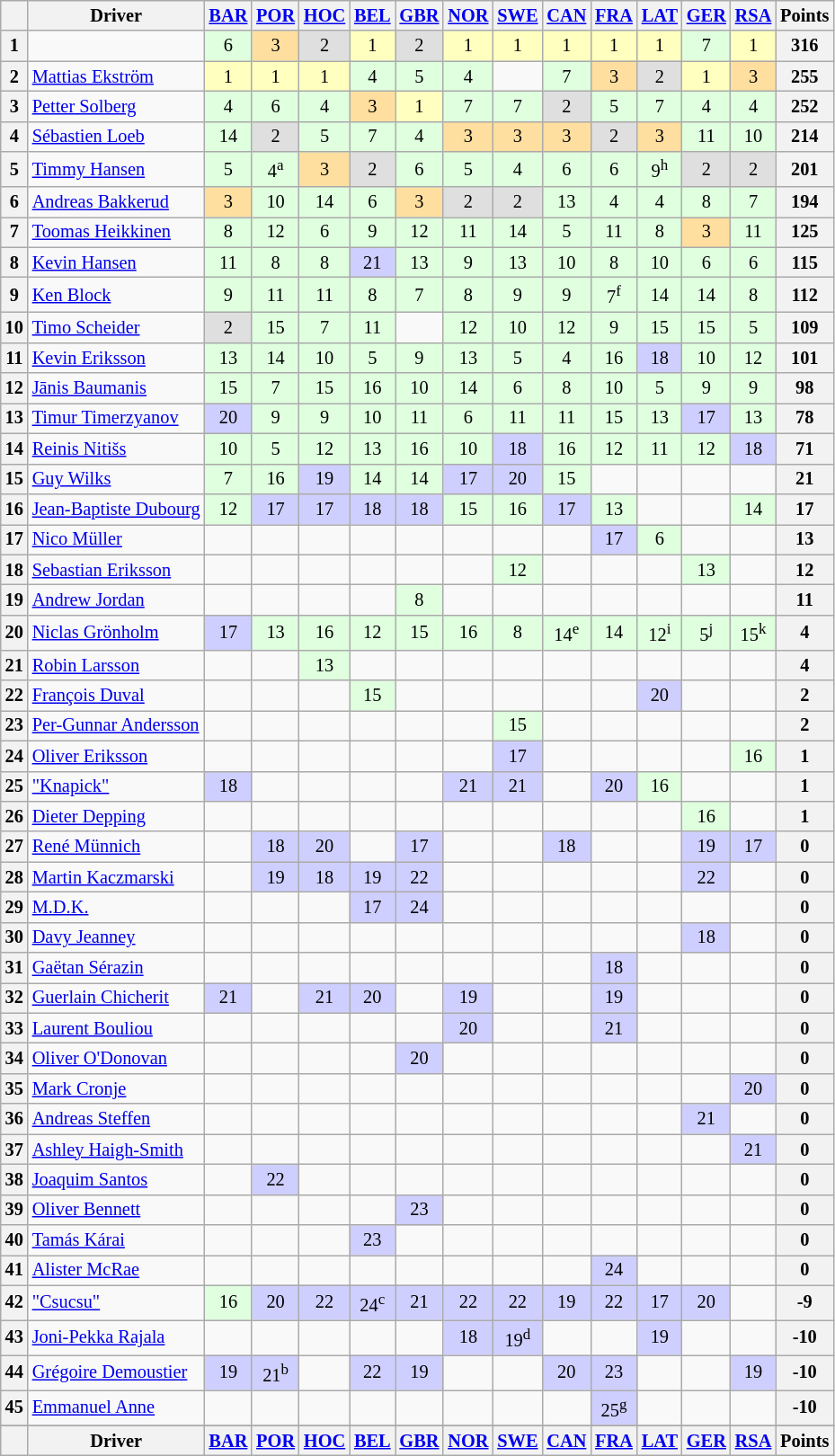<table class="wikitable" style="font-size: 85%; text-align: center;">
<tr valign="top">
<th valign="middle"></th>
<th valign="middle">Driver</th>
<th><a href='#'>BAR</a> <br></th>
<th><a href='#'>POR</a> <br></th>
<th><a href='#'>HOC</a> <br></th>
<th><a href='#'>BEL</a> <br></th>
<th><a href='#'>GBR</a> <br></th>
<th><a href='#'>NOR</a> <br></th>
<th><a href='#'>SWE</a> <br></th>
<th><a href='#'>CAN</a> <br></th>
<th><a href='#'>FRA</a> <br></th>
<th><a href='#'>LAT</a> <br></th>
<th><a href='#'>GER</a> <br></th>
<th><a href='#'>RSA</a> <br></th>
<th valign="middle">Points</th>
</tr>
<tr>
<th>1</th>
<td align=left></td>
<td style="background:#dfffdf;">6</td>
<td style="background:#ffdf9f;">3</td>
<td style="background:#DFDFDF;">2</td>
<td style="background:#ffffbf;">1</td>
<td style="background:#DFDFDF;">2</td>
<td style="background:#ffffbf;">1</td>
<td style="background:#ffffbf;">1</td>
<td style="background:#ffffbf;">1</td>
<td style="background:#ffffbf;">1</td>
<td style="background:#ffffbf;">1</td>
<td style="background:#dfffdf;">7</td>
<td style="background:#ffffbf;">1</td>
<th>316</th>
</tr>
<tr>
<th>2</th>
<td align="left"> <a href='#'>Mattias Ekström</a></td>
<td style="background:#ffffbf;">1</td>
<td style="background:#ffffbf;">1</td>
<td style="background:#ffffbf;">1</td>
<td style="background:#dfffdf;">4</td>
<td style="background:#dfffdf;">5</td>
<td style="background:#dfffdf;">4</td>
<td></td>
<td style="background:#dfffdf;">7</td>
<td style="background:#ffdf9f;">3</td>
<td style="background:#DFDFDF;">2</td>
<td style="background:#ffffbf;">1</td>
<td style="background:#ffdf9f;">3</td>
<th>255</th>
</tr>
<tr>
<th>3</th>
<td align="left"> <a href='#'>Petter Solberg</a></td>
<td style="background:#dfffdf;">4</td>
<td style="background:#dfffdf;">6</td>
<td style="background:#dfffdf;">4</td>
<td style="background:#ffdf9f;">3</td>
<td style="background:#ffffbf;">1</td>
<td style="background:#dfffdf;">7</td>
<td style="background:#dfffdf;">7</td>
<td style="background:#DFDFDF;">2</td>
<td style="background:#dfffdf;">5</td>
<td style="background:#dfffdf;">7</td>
<td style="background:#dfffdf;">4</td>
<td style="background:#dfffdf;">4</td>
<th>252</th>
</tr>
<tr>
<th>4</th>
<td align=left> <a href='#'>Sébastien Loeb</a></td>
<td style="background:#dfffdf;">14</td>
<td style="background:#DFDFDF;">2</td>
<td style="background:#dfffdf;">5</td>
<td style="background:#dfffdf;">7</td>
<td style="background:#dfffdf;">4</td>
<td style="background:#ffdf9f;">3</td>
<td style="background:#ffdf9f;">3</td>
<td style="background:#ffdf9f;">3</td>
<td style="background:#DFDFDF;">2</td>
<td style="background:#ffdf9f;">3</td>
<td style="background:#dfffdf;">11</td>
<td style="background:#dfffdf;">10</td>
<th>214</th>
</tr>
<tr>
<th>5</th>
<td align="left"> <a href='#'>Timmy Hansen</a></td>
<td style="background:#dfffdf;">5</td>
<td style="background:#dfffdf;">4<sup>a</sup></td>
<td style="background:#ffdf9f;">3</td>
<td style="background:#DFDFDF;">2</td>
<td style="background:#dfffdf;">6</td>
<td style="background:#dfffdf;">5</td>
<td style="background:#dfffdf;">4</td>
<td style="background:#dfffdf;">6</td>
<td style="background:#dfffdf;">6</td>
<td style="background:#dfffdf;">9<sup>h</sup></td>
<td style="background:#DFDFDF;">2</td>
<td style="background:#DFDFDF;">2</td>
<th>201</th>
</tr>
<tr>
<th>6</th>
<td align="left"> <a href='#'>Andreas Bakkerud</a></td>
<td style="background:#ffdf9f;">3</td>
<td style="background:#dfffdf;">10</td>
<td style="background:#dfffdf;">14</td>
<td style="background:#dfffdf;">6</td>
<td style="background:#ffdf9f;">3</td>
<td style="background:#DFDFDF;">2</td>
<td style="background:#DFDFDF;">2</td>
<td style="background:#dfffdf;">13</td>
<td style="background:#dfffdf;">4</td>
<td style="background:#dfffdf;">4</td>
<td style="background:#dfffdf;">8</td>
<td style="background:#dfffdf;">7</td>
<th>194</th>
</tr>
<tr>
<th>7</th>
<td align=left> <a href='#'>Toomas Heikkinen</a></td>
<td style="background:#dfffdf;">8</td>
<td style="background:#dfffdf;">12</td>
<td style="background:#dfffdf;">6</td>
<td style="background:#dfffdf;">9</td>
<td style="background:#dfffdf;">12</td>
<td style="background:#dfffdf;">11</td>
<td style="background:#dfffdf;">14</td>
<td style="background:#dfffdf;">5</td>
<td style="background:#dfffdf;">11</td>
<td style="background:#dfffdf;">8</td>
<td style="background:#ffdf9f;">3</td>
<td style="background:#dfffdf;">11</td>
<th>125</th>
</tr>
<tr>
<th>8</th>
<td align=left> <a href='#'>Kevin Hansen</a></td>
<td style="background:#dfffdf;">11</td>
<td style="background:#dfffdf;">8</td>
<td style="background:#dfffdf;">8</td>
<td style="background:#cfcfff;">21</td>
<td style="background:#dfffdf;">13</td>
<td style="background:#dfffdf;">9</td>
<td style="background:#dfffdf;">13</td>
<td style="background:#dfffdf;">10</td>
<td style="background:#dfffdf;">8</td>
<td style="background:#dfffdf;">10</td>
<td style="background:#dfffdf;">6</td>
<td style="background:#dfffdf;">6</td>
<th>115</th>
</tr>
<tr>
<th>9</th>
<td align=left> <a href='#'>Ken Block</a></td>
<td style="background:#dfffdf;">9</td>
<td style="background:#dfffdf;">11</td>
<td style="background:#dfffdf;">11</td>
<td style="background:#dfffdf;">8</td>
<td style="background:#dfffdf;">7</td>
<td style="background:#dfffdf;">8</td>
<td style="background:#dfffdf;">9</td>
<td style="background:#dfffdf;">9</td>
<td style="background:#dfffdf;">7<sup>f</sup></td>
<td style="background:#dfffdf;">14</td>
<td style="background:#dfffdf;">14</td>
<td style="background:#dfffdf;">8</td>
<th>112</th>
</tr>
<tr>
<th>10</th>
<td align="left"> <a href='#'>Timo Scheider</a></td>
<td style="background:#DFDFDF;">2</td>
<td style="background:#dfffdf;">15</td>
<td style="background:#dfffdf;">7</td>
<td style="background:#dfffdf;">11</td>
<td></td>
<td style="background:#dfffdf;">12</td>
<td style="background:#dfffdf;">10</td>
<td style="background:#dfffdf;">12</td>
<td style="background:#dfffdf;">9</td>
<td style="background:#dfffdf;">15</td>
<td style="background:#dfffdf;">15</td>
<td style="background:#dfffdf;">5</td>
<th>109</th>
</tr>
<tr>
<th>11</th>
<td align="left"> <a href='#'>Kevin Eriksson</a></td>
<td style="background:#dfffdf;">13</td>
<td style="background:#dfffdf;">14</td>
<td style="background:#dfffdf;">10</td>
<td style="background:#dfffdf;">5</td>
<td style="background:#dfffdf;">9</td>
<td style="background:#dfffdf;">13</td>
<td style="background:#dfffdf;">5</td>
<td style="background:#dfffdf;">4</td>
<td style="background:#dfffdf;">16</td>
<td style="background:#CFCFFF;">18</td>
<td style="background:#dfffdf;">10</td>
<td style="background:#dfffdf;">12</td>
<th>101</th>
</tr>
<tr>
<th>12</th>
<td align=left> <a href='#'>Jānis Baumanis</a></td>
<td style="background:#dfffdf;">15</td>
<td style="background:#dfffdf;">7</td>
<td style="background:#dfffdf;">15</td>
<td style="background:#dfffdf;">16</td>
<td style="background:#dfffdf;">10</td>
<td style="background:#dfffdf;">14</td>
<td style="background:#dfffdf;">6</td>
<td style="background:#dfffdf;">8</td>
<td style="background:#dfffdf;">10</td>
<td style="background:#dfffdf;">5</td>
<td style="background:#dfffdf;">9</td>
<td style="background:#dfffdf;">9</td>
<th>98</th>
</tr>
<tr>
<th>13</th>
<td align=left> <a href='#'>Timur Timerzyanov</a></td>
<td style="background:#CFCFFF;">20</td>
<td style="background:#dfffdf;">9</td>
<td style="background:#dfffdf;">9</td>
<td style="background:#dfffdf;">10</td>
<td style="background:#dfffdf;">11</td>
<td style="background:#dfffdf;">6</td>
<td style="background:#dfffdf;">11</td>
<td style="background:#dfffdf;">11</td>
<td style="background:#dfffdf;">15</td>
<td style="background:#dfffdf;">13</td>
<td style="background:#CFCFFF;">17</td>
<td style="background:#dfffdf;">13</td>
<th>78</th>
</tr>
<tr>
<th>14</th>
<td align=left> <a href='#'>Reinis Nitišs</a></td>
<td style="background:#dfffdf;">10</td>
<td style="background:#dfffdf;">5</td>
<td style="background:#dfffdf;">12</td>
<td style="background:#dfffdf;">13</td>
<td style="background:#dfffdf;">16</td>
<td style="background:#dfffdf;">10</td>
<td style="background:#cfcfff;">18</td>
<td style="background:#dfffdf;">16</td>
<td style="background:#dfffdf;">12</td>
<td style="background:#dfffdf;">11</td>
<td style="background:#dfffdf;">12</td>
<td style="background:#cfcfff;">18</td>
<th>71</th>
</tr>
<tr>
<th>15</th>
<td align=left> <a href='#'>Guy Wilks</a></td>
<td style="background:#dfffdf;">7</td>
<td style="background:#dfffdf;">16</td>
<td style="background:#cfcfff;">19</td>
<td style="background:#dfffdf;">14</td>
<td style="background:#dfffdf;">14</td>
<td style="background:#cfcfff;">17</td>
<td style="background:#cfcfff;">20</td>
<td style="background:#dfffdf;">15</td>
<td></td>
<td></td>
<td></td>
<td></td>
<th>21</th>
</tr>
<tr>
<th>16</th>
<td align=left> <a href='#'>Jean-Baptiste Dubourg</a></td>
<td style="background:#dfffdf;">12</td>
<td style="background:#CFCFFF;">17</td>
<td style="background:#cfcfff;">17</td>
<td style="background:#cfcfff;">18</td>
<td style="background:#cfcfff;">18</td>
<td style="background:#dfffdf;">15</td>
<td style="background:#dfffdf;">16</td>
<td style="background:#cfcfff;">17</td>
<td style="background:#dfffdf;">13</td>
<td></td>
<td></td>
<td style="background:#dfffdf;">14</td>
<th>17</th>
</tr>
<tr>
<th>17</th>
<td align=left> <a href='#'>Nico Müller</a></td>
<td></td>
<td></td>
<td></td>
<td></td>
<td></td>
<td></td>
<td></td>
<td></td>
<td style="background:#cfcfff;">17</td>
<td style="background:#dfffdf;">6</td>
<td></td>
<td></td>
<th>13</th>
</tr>
<tr>
<th>18</th>
<td align=left> <a href='#'>Sebastian Eriksson</a></td>
<td></td>
<td></td>
<td></td>
<td></td>
<td></td>
<td></td>
<td style="background:#dfffdf;">12</td>
<td></td>
<td></td>
<td></td>
<td style="background:#dfffdf;">13</td>
<td></td>
<th>12</th>
</tr>
<tr>
<th>19</th>
<td align=left> <a href='#'>Andrew Jordan</a></td>
<td></td>
<td></td>
<td></td>
<td></td>
<td style="background:#dfffdf;">8</td>
<td></td>
<td></td>
<td></td>
<td></td>
<td></td>
<td></td>
<td></td>
<th>11</th>
</tr>
<tr>
<th>20</th>
<td align=left> <a href='#'>Niclas Grönholm</a></td>
<td style="background:#cfcfff;">17</td>
<td style="background:#dfffdf;">13</td>
<td style="background:#dfffdf;">16</td>
<td style="background:#dfffdf;">12</td>
<td style="background:#dfffdf;">15</td>
<td style="background:#dfffdf;">16</td>
<td style="background:#dfffdf;">8</td>
<td style="background:#dfffdf;">14<sup>e</sup></td>
<td style="background:#dfffdf;">14</td>
<td style="background:#dfffdf;">12<sup>i</sup></td>
<td style="background:#dfffdf;">5<sup>j</sup></td>
<td style="background:#dfffdf;">15<sup>k</sup></td>
<th>4</th>
</tr>
<tr>
<th>21</th>
<td align=left> <a href='#'>Robin Larsson</a></td>
<td></td>
<td></td>
<td style="background:#dfffdf;">13</td>
<td></td>
<td></td>
<td></td>
<td></td>
<td></td>
<td></td>
<td></td>
<td></td>
<td></td>
<th>4</th>
</tr>
<tr>
<th>22</th>
<td align=left> <a href='#'>François Duval</a></td>
<td></td>
<td></td>
<td></td>
<td style="background:#dfffdf;">15</td>
<td></td>
<td></td>
<td></td>
<td></td>
<td></td>
<td style="background:#cfcfff;">20</td>
<td></td>
<td></td>
<th>2</th>
</tr>
<tr>
<th>23</th>
<td align=left> <a href='#'>Per-Gunnar Andersson</a></td>
<td></td>
<td></td>
<td></td>
<td></td>
<td></td>
<td></td>
<td style="background:#dfffdf;">15</td>
<td></td>
<td></td>
<td></td>
<td></td>
<td></td>
<th>2</th>
</tr>
<tr>
<th>24</th>
<td align=left> <a href='#'>Oliver Eriksson</a></td>
<td></td>
<td></td>
<td></td>
<td></td>
<td></td>
<td></td>
<td style="background:#cfcfff;">17</td>
<td></td>
<td></td>
<td></td>
<td></td>
<td style="background:#dfffdf;">16</td>
<th>1</th>
</tr>
<tr>
<th>25</th>
<td align=left> <a href='#'>"Knapick"</a></td>
<td style="background:#cfcfff;">18</td>
<td></td>
<td></td>
<td></td>
<td></td>
<td style="background:#cfcfff;">21</td>
<td style="background:#cfcfff;">21</td>
<td></td>
<td style="background:#cfcfff;">20</td>
<td style="background:#DFFFDF;">16</td>
<td></td>
<td></td>
<th>1</th>
</tr>
<tr>
<th>26</th>
<td align=left> <a href='#'>Dieter Depping</a></td>
<td></td>
<td></td>
<td></td>
<td></td>
<td></td>
<td></td>
<td></td>
<td></td>
<td></td>
<td></td>
<td style="background:#dfffdf;">16</td>
<td></td>
<th>1</th>
</tr>
<tr>
<th>27</th>
<td align=left> <a href='#'>René Münnich</a></td>
<td></td>
<td style="background:#cfcfff;">18</td>
<td style="background:#cfcfff;">20</td>
<td></td>
<td style="background:#cfcfff;">17</td>
<td></td>
<td></td>
<td style="background:#cfcfff;">18</td>
<td></td>
<td></td>
<td style="background:#cfcfff;">19</td>
<td style="background:#cfcfff;">17</td>
<th>0</th>
</tr>
<tr>
<th>28</th>
<td align=left> <a href='#'>Martin Kaczmarski</a></td>
<td></td>
<td style="background:#cfcfff;">19</td>
<td style="background:#cfcfff;">18</td>
<td style="background:#cfcfff;">19</td>
<td style="background:#cfcfff;">22</td>
<td></td>
<td></td>
<td></td>
<td></td>
<td></td>
<td style="background:#cfcfff;">22</td>
<td></td>
<th>0</th>
</tr>
<tr>
<th>29</th>
<td align=left> <a href='#'>M.D.K.</a></td>
<td></td>
<td></td>
<td></td>
<td style="background:#cfcfff;">17</td>
<td style="background:#cfcfff;">24</td>
<td></td>
<td></td>
<td></td>
<td></td>
<td></td>
<td></td>
<td></td>
<th>0</th>
</tr>
<tr>
<th>30</th>
<td align=left> <a href='#'>Davy Jeanney</a></td>
<td></td>
<td></td>
<td></td>
<td></td>
<td></td>
<td></td>
<td></td>
<td></td>
<td></td>
<td></td>
<td style="background:#cfcfff;">18</td>
<td></td>
<th>0</th>
</tr>
<tr>
<th>31</th>
<td align=left> <a href='#'>Gaëtan Sérazin</a></td>
<td></td>
<td></td>
<td></td>
<td></td>
<td></td>
<td></td>
<td></td>
<td></td>
<td style="background:#cfcfff;">18</td>
<td></td>
<td></td>
<td></td>
<th>0</th>
</tr>
<tr>
<th>32</th>
<td align=left> <a href='#'>Guerlain Chicherit</a></td>
<td style="background:#cfcfff;">21</td>
<td></td>
<td style="background:#cfcfff;">21</td>
<td style="background:#cfcfff;">20</td>
<td></td>
<td style="background:#cfcfff;">19</td>
<td></td>
<td></td>
<td style="background:#cfcfff;">19</td>
<td></td>
<td></td>
<td></td>
<th>0</th>
</tr>
<tr>
<th>33</th>
<td align=left> <a href='#'>Laurent Bouliou</a></td>
<td></td>
<td></td>
<td></td>
<td></td>
<td></td>
<td style="background:#cfcfff;">20</td>
<td></td>
<td></td>
<td style="background:#cfcfff;">21</td>
<td></td>
<td></td>
<td></td>
<th>0</th>
</tr>
<tr>
<th>34</th>
<td align=left> <a href='#'>Oliver O'Donovan</a></td>
<td></td>
<td></td>
<td></td>
<td></td>
<td style="background:#cfcfff;">20</td>
<td></td>
<td></td>
<td></td>
<td></td>
<td></td>
<td></td>
<td></td>
<th>0</th>
</tr>
<tr>
<th>35</th>
<td align=left> <a href='#'>Mark Cronje</a></td>
<td></td>
<td></td>
<td></td>
<td></td>
<td></td>
<td></td>
<td></td>
<td></td>
<td></td>
<td></td>
<td></td>
<td style="background:#cfcfff;">20</td>
<th>0</th>
</tr>
<tr>
<th>36</th>
<td align=left> <a href='#'>Andreas Steffen</a></td>
<td></td>
<td></td>
<td></td>
<td></td>
<td></td>
<td></td>
<td></td>
<td></td>
<td></td>
<td></td>
<td style="background:#cfcfff;">21</td>
<td></td>
<th>0</th>
</tr>
<tr>
<th>37</th>
<td align=left> <a href='#'>Ashley Haigh-Smith</a></td>
<td></td>
<td></td>
<td></td>
<td></td>
<td></td>
<td></td>
<td></td>
<td></td>
<td></td>
<td></td>
<td></td>
<td style="background:#cfcfff;">21</td>
<th>0</th>
</tr>
<tr>
<th>38</th>
<td align=left> <a href='#'>Joaquim Santos</a></td>
<td></td>
<td style="background:#cfcfff;">22</td>
<td></td>
<td></td>
<td></td>
<td></td>
<td></td>
<td></td>
<td></td>
<td></td>
<td></td>
<td></td>
<th>0</th>
</tr>
<tr>
<th>39</th>
<td align=left> <a href='#'>Oliver Bennett</a></td>
<td></td>
<td></td>
<td></td>
<td></td>
<td style="background:#cfcfff;">23</td>
<td></td>
<td></td>
<td></td>
<td></td>
<td></td>
<td></td>
<td></td>
<th>0</th>
</tr>
<tr>
<th>40</th>
<td align=left> <a href='#'>Tamás Kárai</a></td>
<td></td>
<td></td>
<td></td>
<td style="background:#cfcfff;">23</td>
<td></td>
<td></td>
<td></td>
<td></td>
<td></td>
<td></td>
<td></td>
<td></td>
<th>0</th>
</tr>
<tr>
<th>41</th>
<td align=left> <a href='#'>Alister McRae</a></td>
<td></td>
<td></td>
<td></td>
<td></td>
<td></td>
<td></td>
<td></td>
<td></td>
<td style="background:#cfcfff;">24</td>
<td></td>
<td></td>
<td></td>
<th>0</th>
</tr>
<tr>
<th>42</th>
<td align=left> <a href='#'>"Csucsu"</a></td>
<td style="background:#dfffdf;">16</td>
<td style="background:#cfcfff;">20</td>
<td style="background:#cfcfff;">22</td>
<td style="background:#cfcfff;">24<sup>c</sup></td>
<td style="background:#cfcfff;">21</td>
<td style="background:#cfcfff;">22</td>
<td style="background:#cfcfff;">22</td>
<td style="background:#cfcfff;">19</td>
<td style="background:#cfcfff;">22</td>
<td style="background:#cfcfff;">17</td>
<td style="background:#cfcfff;">20</td>
<td></td>
<th>-9</th>
</tr>
<tr>
<th>43</th>
<td align=left> <a href='#'>Joni-Pekka Rajala</a></td>
<td></td>
<td></td>
<td></td>
<td></td>
<td></td>
<td style="background:#cfcfff;">18</td>
<td style="background:#cfcfff;">19<sup>d</sup></td>
<td></td>
<td></td>
<td style="background:#cfcfff;">19</td>
<td></td>
<td></td>
<th>-10</th>
</tr>
<tr>
<th>44</th>
<td align=left> <a href='#'>Grégoire Demoustier</a></td>
<td style="background:#cfcfff;">19</td>
<td style="background:#cfcfff;">21<sup>b</sup></td>
<td></td>
<td style="background:#cfcfff;">22</td>
<td style="background:#cfcfff;">19</td>
<td></td>
<td></td>
<td style="background:#cfcfff;">20</td>
<td style="background:#cfcfff;">23</td>
<td></td>
<td></td>
<td style="background:#cfcfff;">19</td>
<th>-10</th>
</tr>
<tr>
<th>45</th>
<td align=left> <a href='#'>Emmanuel Anne</a></td>
<td></td>
<td></td>
<td></td>
<td></td>
<td></td>
<td></td>
<td></td>
<td></td>
<td style="background:#cfcfff;">25<sup>g</sup></td>
<td></td>
<td></td>
<td></td>
<th>-10</th>
</tr>
<tr>
</tr>
<tr valign="top">
<th valign="middle"></th>
<th valign="middle">Driver</th>
<th><a href='#'>BAR</a> <br></th>
<th><a href='#'>POR</a> <br></th>
<th><a href='#'>HOC</a> <br></th>
<th><a href='#'>BEL</a> <br></th>
<th><a href='#'>GBR</a> <br></th>
<th><a href='#'>NOR</a> <br></th>
<th><a href='#'>SWE</a> <br></th>
<th><a href='#'>CAN</a> <br></th>
<th><a href='#'>FRA</a> <br></th>
<th><a href='#'>LAT</a> <br></th>
<th><a href='#'>GER</a> <br></th>
<th><a href='#'>RSA</a> <br></th>
<th valign="middle">Points</th>
</tr>
</table>
